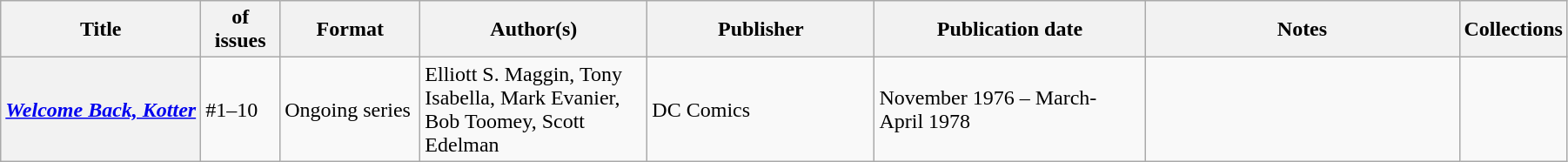<table class="wikitable">
<tr>
<th>Title</th>
<th style="width:40pt"> of issues</th>
<th style="width:75pt">Format</th>
<th style="width:125pt">Author(s)</th>
<th style="width:125pt">Publisher</th>
<th style="width:150pt">Publication date</th>
<th style="width:175pt">Notes</th>
<th>Collections</th>
</tr>
<tr>
<th><em><a href='#'>Welcome Back, Kotter</a></em></th>
<td>#1–10</td>
<td>Ongoing series</td>
<td>Elliott S. Maggin, Tony Isabella, Mark Evanier, Bob Toomey, Scott Edelman</td>
<td>DC Comics</td>
<td>November 1976 – March-April 1978</td>
<td></td>
<td></td>
</tr>
</table>
